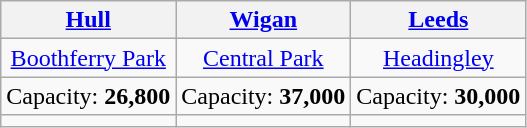<table class="wikitable" style="text-align:center">
<tr>
<th><a href='#'>Hull</a></th>
<th><a href='#'>Wigan</a></th>
<th><a href='#'>Leeds</a></th>
</tr>
<tr>
<td><a href='#'>Boothferry Park</a></td>
<td><a href='#'>Central Park</a></td>
<td><a href='#'>Headingley</a></td>
</tr>
<tr>
<td>Capacity: <strong>26,800</strong></td>
<td>Capacity: <strong>37,000</strong></td>
<td>Capacity: <strong>30,000</strong></td>
</tr>
<tr>
<td></td>
<td></td>
<td></td>
</tr>
</table>
